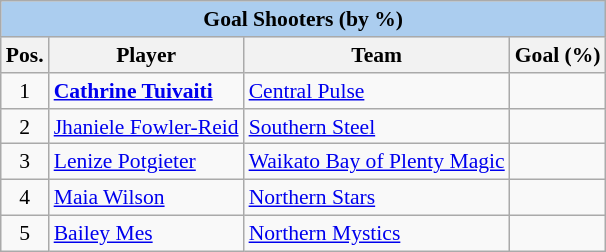<table class="wikitable"  style="float:left; font-size:90%;">
<tr>
<th colspan=4 style=background:#ABCDEF>Goal Shooters (by %)</th>
</tr>
<tr>
<th>Pos.</th>
<th>Player</th>
<th>Team</th>
<th>Goal (%)</th>
</tr>
<tr>
<td align=center>1</td>
<td><strong><a href='#'>Cathrine Tuivaiti</a></strong></td>
<td><a href='#'>Central Pulse</a></td>
<td align=center></td>
</tr>
<tr>
<td align=center>2</td>
<td><a href='#'>Jhaniele Fowler-Reid</a></td>
<td><a href='#'>Southern Steel</a></td>
<td align=center></td>
</tr>
<tr>
<td align=center>3</td>
<td><a href='#'>Lenize Potgieter</a></td>
<td><a href='#'>Waikato Bay of Plenty Magic</a></td>
<td align=center></td>
</tr>
<tr>
<td align=center>4</td>
<td><a href='#'>Maia Wilson</a></td>
<td><a href='#'>Northern Stars</a></td>
<td align=center></td>
</tr>
<tr>
<td align=center>5</td>
<td><a href='#'>Bailey Mes</a></td>
<td><a href='#'>Northern Mystics</a></td>
<td align=center></td>
</tr>
</table>
